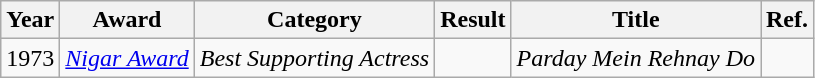<table class="wikitable">
<tr>
<th>Year</th>
<th>Award</th>
<th>Category</th>
<th>Result</th>
<th>Title</th>
<th>Ref.</th>
</tr>
<tr>
<td>1973</td>
<td><em><a href='#'>Nigar Award</a></em></td>
<td><em>Best Supporting Actress</em></td>
<td></td>
<td><em>Parday Mein Rehnay Do</em></td>
<td></td>
</tr>
</table>
